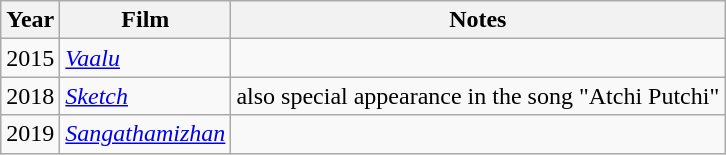<table class="wikitable">
<tr>
<th scope="col">Year</th>
<th scope="col">Film</th>
<th scope="col">Notes</th>
</tr>
<tr>
<td>2015</td>
<td><em><a href='#'>Vaalu</a></em></td>
<td></td>
</tr>
<tr>
<td>2018</td>
<td><em><a href='#'>Sketch</a></em></td>
<td>also special appearance in the song "Atchi Putchi"</td>
</tr>
<tr>
<td>2019</td>
<td><em><a href='#'>Sangathamizhan</a></em></td>
<td></td>
</tr>
</table>
